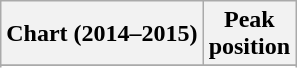<table class="wikitable sortable plainrowheaders" style="text-align:center">
<tr>
<th scope="col">Chart (2014–2015)</th>
<th scope="col">Peak<br>position</th>
</tr>
<tr>
</tr>
<tr>
</tr>
<tr>
</tr>
<tr>
</tr>
<tr>
</tr>
<tr>
</tr>
<tr>
</tr>
<tr>
</tr>
<tr>
</tr>
<tr>
</tr>
<tr>
</tr>
<tr>
</tr>
</table>
